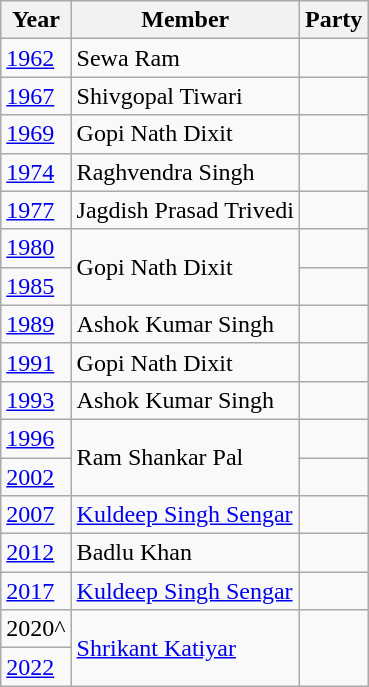<table class="wikitable">
<tr>
<th>Year</th>
<th>Member</th>
<th colspan="2">Party</th>
</tr>
<tr>
<td><a href='#'>1962</a></td>
<td>Sewa Ram</td>
<td></td>
</tr>
<tr>
<td><a href='#'>1967</a></td>
<td>Shivgopal Tiwari</td>
<td></td>
</tr>
<tr>
<td><a href='#'>1969</a></td>
<td>Gopi Nath Dixit</td>
<td></td>
</tr>
<tr>
<td><a href='#'>1974</a></td>
<td>Raghvendra Singh</td>
<td></td>
</tr>
<tr>
<td><a href='#'>1977</a></td>
<td>Jagdish Prasad Trivedi</td>
<td></td>
</tr>
<tr>
<td><a href='#'>1980</a></td>
<td rowspan="2">Gopi Nath Dixit</td>
<td></td>
</tr>
<tr>
<td><a href='#'>1985</a></td>
<td></td>
</tr>
<tr>
<td><a href='#'>1989</a></td>
<td>Ashok Kumar Singh</td>
<td></td>
</tr>
<tr>
<td><a href='#'>1991</a></td>
<td>Gopi Nath Dixit</td>
<td></td>
</tr>
<tr>
<td><a href='#'>1993</a></td>
<td>Ashok Kumar Singh</td>
<td></td>
</tr>
<tr>
<td><a href='#'>1996</a></td>
<td rowspan="2">Ram Shankar Pal</td>
<td></td>
</tr>
<tr>
<td><a href='#'>2002</a></td>
</tr>
<tr>
<td><a href='#'>2007</a></td>
<td><a href='#'>Kuldeep Singh Sengar</a></td>
<td></td>
</tr>
<tr>
<td><a href='#'>2012</a></td>
<td>Badlu Khan</td>
</tr>
<tr>
<td><a href='#'>2017</a></td>
<td><a href='#'>Kuldeep Singh Sengar</a></td>
<td></td>
</tr>
<tr>
<td>2020^</td>
<td rowspan="2"><a href='#'>Shrikant Katiyar</a></td>
</tr>
<tr>
<td><a href='#'>2022</a></td>
</tr>
</table>
